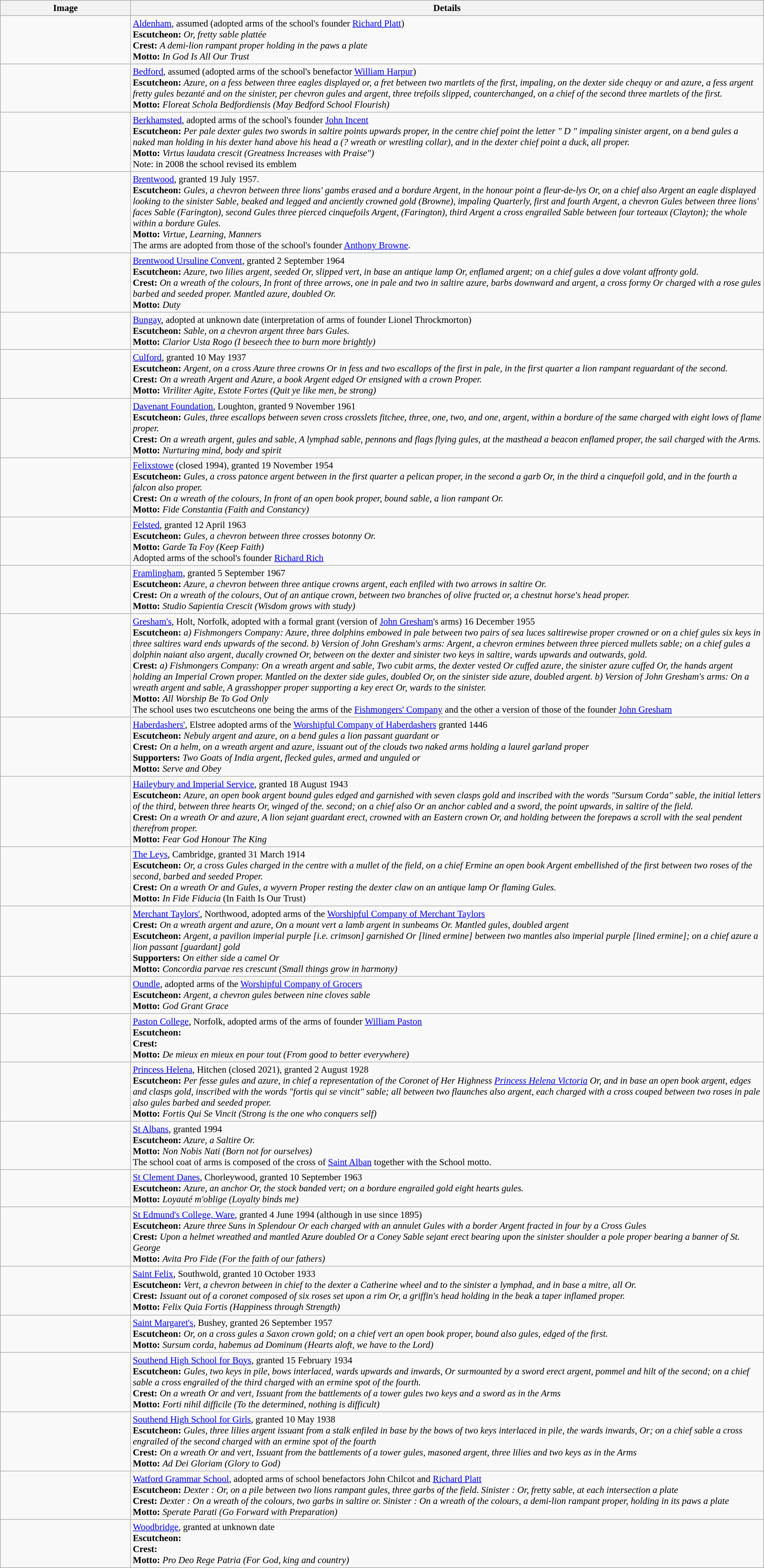<table class=wikitable style=font-size:95%>
<tr style="vertical-align:top; text-align:center;">
<th style="width:206px;">Image</th>
<th>Details</th>
</tr>
<tr valign=top>
<td align=center></td>
<td><a href='#'>Aldenham</a>, assumed (adopted arms of the school's founder <a href='#'>Richard Platt</a>)<br><strong>Escutcheon:</strong> <em>Or, fretty sable plattée</em><br>
<strong>Crest:</strong> <em>A demi-lion rampant proper holding in the paws a plate</em><br>
<strong>Motto:</strong> <em>In God Is All Our Trust</em></td>
</tr>
<tr valign=top>
<td align=center></td>
<td><a href='#'>Bedford</a>, assumed (adopted arms of the school's benefactor <a href='#'>William Harpur</a>)<br><strong>Escutcheon:</strong> <em>Azure, on a fess between three eagles displayed or, a fret between two martlets of the first, impaling, on the dexter side chequy or and azure, a fess argent fretty gules bezanté and on the sinister, per chevron gules and argent, three trefoils slipped, counterchanged, on a chief of the second three martlets of the first.</em><br>
<strong>Motto:</strong> <em>Floreat Schola Bedfordiensis (May Bedford School Flourish)</em></td>
</tr>
<tr valign=top>
<td align=center></td>
<td><a href='#'>Berkhamsted</a>, adopted arms of the school's founder <a href='#'>John Incent</a><br><strong>Escutcheon:</strong> <em>Per pale dexter gules two swords in saltire points upwards proper, in the centre chief point the letter " D " impaling sinister argent, on a bend gules a naked man holding in his dexter hand above his head a (? wreath or wrestling collar), and in the dexter chief point a duck, all proper. </em><br>
<strong>Motto:</strong> <em>Virtus laudata crescit (Greatness Increases with Praise")</em><br>Note: in 2008 the school revised its emblem</td>
</tr>
<tr valign=top>
<td align=center></td>
<td><a href='#'>Brentwood</a>, granted 19 July 1957.<br><strong>Escutcheon:</strong> <em>Gules, a chevron between three lions' gambs erased and a bordure Argent, in the honour point a fleur-de-lys Or, on a chief also Argent an eagle displayed looking to the sinister Sable, beaked and legged and anciently crowned gold (Browne), impaling Quarterly, first and fourth Argent, a chevron Gules between three lions' faces Sable (Farington), second Gules three pierced cinquefoils Argent, (Farington), third Argent a cross engrailed Sable between four torteaux (Clayton); the whole within a bordure Gules.</em><br>
<strong>Motto:</strong> <em>Virtue, Learning, Manners</em> <br>The arms are adopted from those of the school's founder <a href='#'>Anthony Browne</a>.</td>
</tr>
<tr valign=top>
<td align=center></td>
<td><a href='#'>Brentwood Ursuline Convent</a>, granted 2 September 1964<br><strong>Escutcheon:</strong> <em>Azure, two lilies argent, seeded Or, slipped vert, in base an antique lamp Or, enflamed argent; on a chief gules a dove volant affronty gold.</em><br>
<strong>Crest:</strong> <em>On a wreath of the colours, In front of three arrows, one in pale and two in saltire azure, barbs downward and argent, a cross formy Or charged with a rose gules barbed and seeded proper. Mantled azure, doubled Or.</em><br>
<strong>Motto:</strong> <em>Duty</em> </td>
</tr>
<tr valign=top>
<td align=center></td>
<td><a href='#'>Bungay</a>, adopted at unknown date (interpretation of arms of founder Lionel Throckmorton)<br><strong>Escutcheon:</strong> <em>Sable, on a chevron argent three bars Gules.</em><br>
<strong>Motto:</strong> <em>Clarior Usta Rogo (I beseech thee to burn more brightly)</em></td>
</tr>
<tr valign=top>
<td align=center></td>
<td><a href='#'>Culford</a>, granted 10 May 1937<br><strong>Escutcheon:</strong> <em>Argent, on a cross Azure three crowns Or in fess and two escallops of the first in pale, in the first quarter a lion rampant reguardant of the second.</em><br>
<strong>Crest:</strong> <em>On a wreath Argent and Azure, a book Argent edged Or ensigned with a crown Proper.</em><br>
<strong>Motto:</strong> <em>Viriliter Agite, Estote Fortes (Quit ye like men, be strong)</em></td>
</tr>
<tr valign=top>
<td align=center> </td>
<td><a href='#'>Davenant Foundation</a>, Loughton, granted 9 November 1961<br><strong>Escutcheon:</strong> <em> Gules, three escallops between seven cross crosslets fitchee, three, one, two, and one, argent, within a bordure of the same charged with eight lows of flame proper.</em><br>
<strong>Crest:</strong> <em>On a wreath argent, gules and sable, A lymphad sable, pennons and flags flying gules, at the masthead a beacon enflamed proper, the sail charged with the Arms.</em>  <br>
<strong>Motto:</strong> <em>Nurturing mind, body and spirit</em></td>
</tr>
<tr valign=top>
<td align=center></td>
<td><a href='#'>Felixstowe</a> (closed 1994), granted 19 November 1954<br><strong>Escutcheon:</strong> <em>Gules, a cross patonce argent between in the first quarter a pelican proper, in the second a garb Or, in the third a cinquefoil gold, and in the fourth a falcon also proper.</em><br>
<strong>Crest:</strong> <em>On a wreath of the colours, In front of an open book proper, bound sable, a lion rampant Or.</em><br>
<strong>Motto:</strong> <em>Fide Constantia (Faith and Constancy)</em></td>
</tr>
<tr valign=top>
<td align=center></td>
<td><a href='#'>Felsted</a>, granted 12 April 1963<br><strong>Escutcheon:</strong> <em>Gules, a chevron between three crosses botonny Or.</em><br>
<strong>Motto:</strong> <em>Garde Ta Foy (Keep Faith)</em><br>Adopted arms of the school's founder <a href='#'>Richard Rich</a></td>
</tr>
<tr valign=top>
<td align=center></td>
<td><a href='#'>Framlingham</a>, granted 5 September 1967<br><strong>Escutcheon:</strong> <em>Azure, a chevron between three antique crowns argent, each enfiled with two arrows in saltire Or.</em><br>
<strong>Crest:</strong> <em>On a wreath of the colours, Out of an antique crown, between two branches of olive fructed or, a chestnut horse's head proper.</em><br>
<strong>Motto:</strong> <em>Studio Sapientia Crescit (Wisdom grows with study)</em></td>
</tr>
<tr valign=top>
<td align=center></td>
<td><a href='#'>Gresham's</a>, Holt, Norfolk, adopted with a formal grant (version of <a href='#'>John Gresham</a>'s arms) 16 December 1955<br><strong>Escutcheon:</strong> <em>a) Fishmongers Company: Azure, three dolphins embowed in pale between two pairs of sea luces saltirewise proper crowned or on a chief gules six keys in three saltires ward ends upwards of the second. b) Version of John Gresham's arms: Argent, a chevron ermines between three pierced mullets sable; on a chief gules a dolphin naiant also argent, ducally crowned Or, between on the dexter and sinister two keys in saltire, wards upwards and outwards, gold.</em><br>
<strong>Crest:</strong> <em>a) Fishmongers Company: On a wreath argent and sable, Two cubit arms, the dexter vested Or cuffed azure, the sinister azure cuffed Or, the hands argent holding an Imperial Crown proper. Mantled on the dexter side gules, doubled Or, on the sinister side azure, doubled argent. b) Version of John Gresham's arms: On a wreath argent and sable, A grasshopper proper supporting a key erect Or, wards to the sinister.</em><br>
<strong>Motto:</strong> <em>All Worship Be To God Only</em> <br>The school uses two escutcheons one being the arms of the <a href='#'>Fishmongers' Company</a> and the other a version of those of the founder <a href='#'>John Gresham</a></td>
</tr>
<tr valign=top>
<td align=center></td>
<td><a href='#'>Haberdashers'</a>, Elstree adopted arms of the <a href='#'>Worshipful Company of Haberdashers</a> granted 1446<br><strong>Escutcheon:</strong> <em>Nebuly argent and azure, on a bend gules a lion passant guardant or</em><br>
<strong>Crest:</strong> <em>On a helm, on a wreath argent and azure, issuant out of the clouds two naked arms holding a laurel garland proper</em><br>
<strong>Supporters:</strong> <em>Two Goats of India argent, flecked gules, armed and unguled or</em><br>
<strong>Motto:</strong> <em>Serve and Obey</em></td>
</tr>
<tr valign=top>
<td align=center></td>
<td><a href='#'>Haileybury and Imperial Service</a>, granted 18 August 1943<br><strong>Escutcheon:</strong> <em>Azure, an open book argent bound gules edged and garnished with seven clasps gold and inscribed with the words "Sursum Corda" sable, the initial letters of the third, between three hearts Or, winged of the. second; on a chief also Or an anchor cabled and a sword, the point upwards, in saltire of the field.</em><br>
<strong>Crest:</strong> <em>On a wreath Or and azure, A lion sejant guardant erect, crowned with an Eastern crown Or, and holding between the forepaws a scroll with the seal pendent therefrom proper.</em><br>
<strong>Motto:</strong> <em>Fear God Honour The King</em> </td>
</tr>
<tr valign=top>
<td align=center></td>
<td><a href='#'>The Leys</a>, Cambridge, granted 31 March 1914<br><strong>Escutcheon:</strong> <em>Or, a cross Gules charged in the centre with a mullet of the field, on a chief Ermine an open book Argent embellished of the first between two roses of the second, barbed and seeded Proper.</em><br>
<strong>Crest:</strong> <em>On a wreath Or and Gules, a wyvern Proper resting the dexter claw on an antique lamp Or flaming Gules.</em><br>
<strong>Motto:</strong> <em>In Fide Fiducia</em> (In Faith Is Our Trust) </td>
</tr>
<tr valign=top>
<td align=center></td>
<td><a href='#'>Merchant Taylors'</a>, Northwood, adopted arms of the <a href='#'>Worshipful Company of Merchant Taylors</a><br><strong>Crest:</strong> <em>On a wreath argent and azure, On a mount vert a lamb argent in sunbeams Or. Mantled gules, doubled argent</em><br>
<strong>Escutcheon:</strong> <em>Argent, a pavilion imperial purple [i.e. crimson] garnished Or [lined ermine] between two mantles also imperial purple [lined ermine]; on a chief azure a lion passant [guardant] gold</em><br>
<strong>Supporters:</strong> <em>On either side a camel Or</em><br>
<strong>Motto:</strong> <em>Concordia parvae res crescunt (Small things grow in harmony)</em></td>
</tr>
<tr valign=top>
<td align=center></td>
<td><a href='#'>Oundle</a>, adopted arms of the <a href='#'>Worshipful Company of Grocers</a><br><strong>Escutcheon:</strong> <em>Argent, a chevron gules between nine cloves sable</em><br>
<strong>Motto:</strong> <em>God Grant Grace</em></td>
</tr>
<tr valign=top>
<td align=center></td>
<td><a href='#'>Paston College</a>, Norfolk, adopted arms of the arms of founder <a href='#'>William Paston</a><br><strong>Escutcheon:</strong> <em> </em><br>
<strong>Crest:</strong> <em> </em><br>
<strong>Motto:</strong> <em>De mieux en mieux en pour tout (From good to better everywhere)</em></td>
</tr>
<tr valign=top>
<td align=center></td>
<td><a href='#'>Princess Helena</a>, Hitchen (closed 2021), granted 2 August 1928<br><strong>Escutcheon:</strong> <em>Per fesse gules and azure, in chief a representation of the Coronet of Her Highness <a href='#'>Princess Helena Victoria</a> Or, and in base an open book argent, edges and clasps gold, inscribed with the words "fortis qui se vincit" sable; all between two flaunches also argent, each charged with a cross couped between two roses in pale also gules barbed and seeded proper.</em><br>
<strong>Motto:</strong> <em>Fortis Qui Se Vincit (Strong is the one who conquers self)</em></td>
</tr>
<tr valign=top>
<td align=center></td>
<td><a href='#'>St Albans</a>, granted 1994<br><strong>Escutcheon:</strong> <em>Azure, a Saltire Or.</em><br>
<strong>Motto:</strong> <em>Non Nobis Nati (Born not for ourselves)</em><br>The school coat of arms is composed of the cross of <a href='#'>Saint Alban</a> together with the School motto.</td>
</tr>
<tr valign=top>
<td align=center></td>
<td><a href='#'>St Clement Danes</a>, Chorleywood, granted 10 September 1963<br><strong>Escutcheon:</strong> <em>Azure, an anchor Or, the stock banded vert; on a bordure engrailed gold eight hearts gules.</em><br>
<strong>Motto:</strong> <em>Loyauté m'oblige (Loyalty binds me)</em></td>
</tr>
<tr valign=top>
<td align=center></td>
<td><a href='#'>St Edmund's College, Ware</a>, granted 4 June 1994 (although in use since 1895)<br><strong>Escutcheon:</strong> <em>Azure three Suns in Splendour Or each charged with an annulet Gules with a border Argent fracted in four by a Cross Gules</em><br>
<strong>Crest:</strong> <em>Upon a helmet wreathed and mantled Azure doubled Or a Coney Sable sejant erect bearing upon the sinister shoulder a pole proper bearing a banner of St. George</em><br>
<strong>Motto:</strong> <em>Avita Pro Fide (For the faith of our fathers)</em></td>
</tr>
<tr valign=top>
<td align=center></td>
<td><a href='#'>Saint Felix</a>, Southwold, granted 10 October 1933<br><strong>Escutcheon:</strong> <em>Vert, a chevron between in chief to the dexter a Catherine wheel and to the sinister a lymphad, and in base a mitre, all Or.</em><br>
<strong>Crest:</strong> <em>Issuant out of a coronet composed of six roses set upon a rim Or, a griffin's head holding in the beak a taper inflamed proper.</em><br>
<strong>Motto:</strong> <em>Felix Quia Fortis (Happiness through Strength)</em></td>
</tr>
<tr valign=top>
<td align=center></td>
<td><a href='#'>Saint Margaret's</a>, Bushey, granted 26 September 1957<br><strong>Escutcheon:</strong> <em>Or, on a cross gules a Saxon crown gold; on a chief vert an open book proper, bound also gules, edged of the first.</em><br>
<strong>Motto:</strong> <em>Sursum corda, habemus ad Dominum (Hearts aloft, we have to the Lord)</em></td>
</tr>
<tr valign=top>
<td align=center></td>
<td><a href='#'>Southend High School for Boys</a>, granted 15 February 1934<br><strong>Escutcheon:</strong> <em>Gules, two keys in pile, bows interlaced, wards upwards and inwards, Or surmounted by a sword erect argent, pommel and hilt of the second; on a chief sable a cross engrailed of the third charged with an ermine spot of the fourth.</em><br>
<strong>Crest:</strong> <em>On a wreath Or and vert, Issuant from the battlements of a tower gules two keys and a sword as in the Arms</em><br>
<strong>Motto:</strong> <em>Forti nihil difficile (To the determined, nothing is difficult)</em></td>
</tr>
<tr valign=top>
<td align=center></td>
<td><a href='#'>Southend High School for Girls</a>, granted 10 May 1938<br><strong>Escutcheon:</strong> <em>Gules, three lilies argent issuant from a stalk enfiled in base by the bows of two keys interlaced in pile, the wards inwards, Or; on a chief sable a cross engrailed of the second charged with an ermine spot of the fourth</em><br>
<strong>Crest:</strong> <em>On a wreath Or and vert, Issuant from the battlements of a tower gules, masoned argent, three lilies and two keys as in the Arms</em><br>
<strong>Motto:</strong> <em>Ad Dei Gloriam (Glory to God)</em></td>
</tr>
<tr valign=top>
<td align=center></td>
<td><a href='#'>Watford Grammar School</a>, adopted arms of school benefactors John Chilcot and <a href='#'>Richard Platt</a><br><strong>Escutcheon:</strong> <em>Dexter : Or, on a pile between two lions rampant gules, three garbs of the field. Sinister : Or, fretty sable, at each intersection a plate</em><br>
<strong>Crest:</strong> <em>Dexter : On a wreath of the colours, two garbs in saltire or. Sinister : On a wreath of the colours, a demi-lion rampant proper, holding in its paws a plate</em><br>
<strong>Motto:</strong> <em>Sperate Parati (Go Forward with Preparation)</em></td>
</tr>
<tr valign=top>
<td align=center></td>
<td><a href='#'>Woodbridge</a>, granted at unknown date<br><strong>Escutcheon:</strong> <em> </em><br>
<strong>Crest:</strong> <em> </em><br>
<strong>Motto:</strong> <em>Pro Deo Rege Patria (For God, king and country)</em></td>
</tr>
</table>
